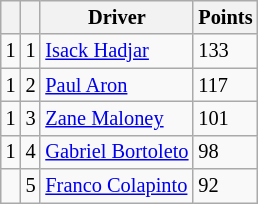<table class="wikitable" style="font-size: 85%;">
<tr>
<th></th>
<th></th>
<th>Driver</th>
<th>Points</th>
</tr>
<tr>
<td align="left"> 1</td>
<td align="center">1</td>
<td> <a href='#'>Isack Hadjar</a></td>
<td>133</td>
</tr>
<tr>
<td align="left"> 1</td>
<td align="center">2</td>
<td> <a href='#'>Paul Aron</a></td>
<td>117</td>
</tr>
<tr>
<td align="left"> 1</td>
<td align="center">3</td>
<td> <a href='#'>Zane Maloney</a></td>
<td>101</td>
</tr>
<tr>
<td align="left"> 1</td>
<td align="center">4</td>
<td> <a href='#'>Gabriel Bortoleto</a></td>
<td>98</td>
</tr>
<tr>
<td align="left"></td>
<td align="center">5</td>
<td> <a href='#'>Franco Colapinto</a></td>
<td>92</td>
</tr>
</table>
